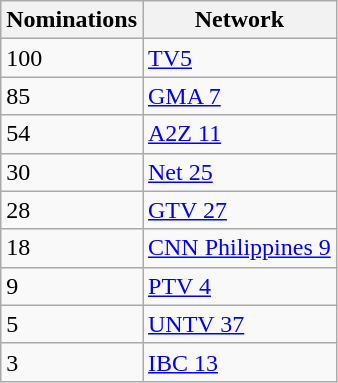<table class="wikitable sortable">
<tr>
<th scope="col" style="width:55px;">Nominations</th>
<th scope="col" style="text-align:center;">Network</th>
</tr>
<tr>
<td>100</td>
<td><a href='#'>TV5</a></td>
</tr>
<tr>
<td>85</td>
<td><a href='#'>GMA 7</a></td>
</tr>
<tr>
<td>54</td>
<td><a href='#'>A2Z 11</a></td>
</tr>
<tr>
<td>30</td>
<td><a href='#'>Net 25</a></td>
</tr>
<tr>
<td>28</td>
<td><a href='#'>GTV 27</a></td>
</tr>
<tr>
<td>18</td>
<td><a href='#'>CNN Philippines 9</a></td>
</tr>
<tr>
<td>9</td>
<td><a href='#'>PTV 4</a></td>
</tr>
<tr>
<td>5</td>
<td><a href='#'>UNTV 37</a></td>
</tr>
<tr>
<td>3</td>
<td><a href='#'>IBC 13</a></td>
</tr>
</table>
